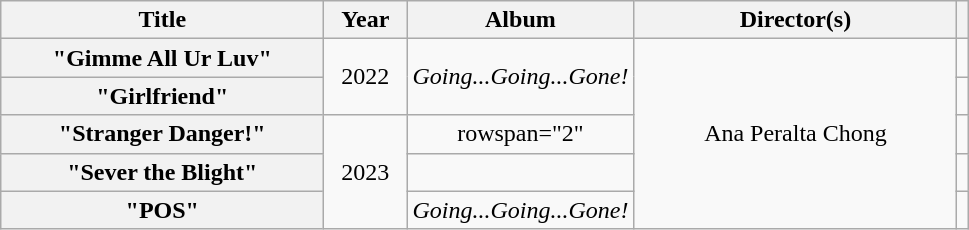<table class="wikitable plainrowheaders" style="text-align:center;">
<tr>
<th scope="col" style="width:13em;">Title</th>
<th scope="col" style="width:03em;">Year</th>
<th scope="col" style="width:05em;">Album</th>
<th scope="col" style="width:13em;">Director(s)</th>
<th></th>
</tr>
<tr>
<th scope="row">"Gimme All Ur Luv"</th>
<td rowspan="2">2022</td>
<td rowspan="2"><em>Going...Going...Gone!</em></td>
<td rowspan="5">Ana Peralta Chong</td>
<td></td>
</tr>
<tr>
<th scope="row">"Girlfriend"</th>
<td></td>
</tr>
<tr>
<th scope="row">"Stranger Danger!"</th>
<td rowspan="3">2023</td>
<td>rowspan="2"  </td>
<td></td>
</tr>
<tr>
<th scope="row">"Sever the Blight"</th>
<td></td>
</tr>
<tr>
<th scope="row">"POS"</th>
<td><em>Going...Going...Gone!</em></td>
<td></td>
</tr>
</table>
